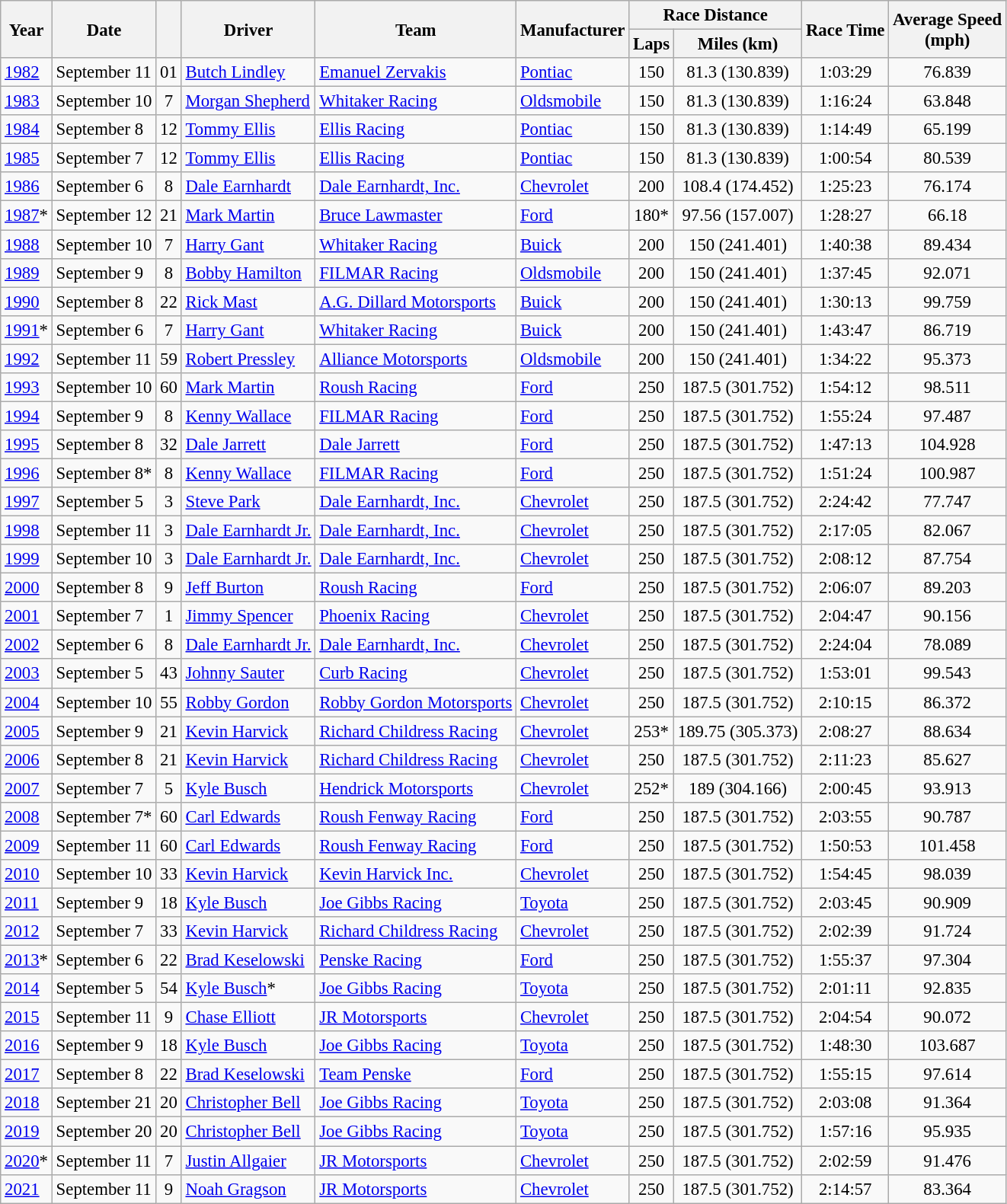<table class="wikitable" style="font-size: 95%;">
<tr>
<th rowspan="2">Year</th>
<th rowspan="2">Date</th>
<th rowspan="2"></th>
<th rowspan="2">Driver</th>
<th rowspan="2">Team</th>
<th rowspan="2">Manufacturer</th>
<th colspan="2">Race Distance</th>
<th rowspan="2">Race Time</th>
<th rowspan="2">Average Speed<br>(mph)</th>
</tr>
<tr>
<th>Laps</th>
<th>Miles (km)</th>
</tr>
<tr>
<td><a href='#'>1982</a></td>
<td>September 11</td>
<td align="center">01</td>
<td><a href='#'>Butch Lindley</a></td>
<td><a href='#'>Emanuel Zervakis</a></td>
<td><a href='#'>Pontiac</a></td>
<td align="center">150</td>
<td align="center">81.3 (130.839)</td>
<td align="center">1:03:29</td>
<td align="center">76.839</td>
</tr>
<tr>
<td><a href='#'>1983</a></td>
<td>September 10</td>
<td align="center">7</td>
<td><a href='#'>Morgan Shepherd</a></td>
<td><a href='#'>Whitaker Racing</a></td>
<td><a href='#'>Oldsmobile</a></td>
<td align="center">150</td>
<td align="center">81.3 (130.839)</td>
<td align="center">1:16:24</td>
<td align="center">63.848</td>
</tr>
<tr>
<td><a href='#'>1984</a></td>
<td>September 8</td>
<td align="center">12</td>
<td><a href='#'>Tommy Ellis</a></td>
<td><a href='#'>Ellis Racing</a></td>
<td><a href='#'>Pontiac</a></td>
<td align="center">150</td>
<td align="center">81.3 (130.839)</td>
<td align="center">1:14:49</td>
<td align="center">65.199</td>
</tr>
<tr>
<td><a href='#'>1985</a></td>
<td>September 7</td>
<td align="center">12</td>
<td><a href='#'>Tommy Ellis</a></td>
<td><a href='#'>Ellis Racing</a></td>
<td><a href='#'>Pontiac</a></td>
<td align="center">150</td>
<td align="center">81.3 (130.839)</td>
<td align="center">1:00:54</td>
<td align="center">80.539</td>
</tr>
<tr>
<td><a href='#'>1986</a></td>
<td>September 6</td>
<td align="center">8</td>
<td><a href='#'>Dale Earnhardt</a></td>
<td><a href='#'>Dale Earnhardt, Inc.</a></td>
<td><a href='#'>Chevrolet</a></td>
<td align="center">200</td>
<td align="center">108.4 (174.452)</td>
<td align="center">1:25:23</td>
<td align="center">76.174</td>
</tr>
<tr>
<td><a href='#'>1987</a>*</td>
<td>September 12</td>
<td align="center">21</td>
<td><a href='#'>Mark Martin</a></td>
<td><a href='#'>Bruce Lawmaster</a></td>
<td><a href='#'>Ford</a></td>
<td align="center">180*</td>
<td align="center">97.56 (157.007)</td>
<td align="center">1:28:27</td>
<td align="center">66.18</td>
</tr>
<tr>
<td><a href='#'>1988</a></td>
<td>September 10</td>
<td align="center">7</td>
<td><a href='#'>Harry Gant</a></td>
<td><a href='#'>Whitaker Racing</a></td>
<td><a href='#'>Buick</a></td>
<td align="center">200</td>
<td align="center">150 (241.401)</td>
<td align="center">1:40:38</td>
<td align="center">89.434</td>
</tr>
<tr>
<td><a href='#'>1989</a></td>
<td>September 9</td>
<td align="center">8</td>
<td><a href='#'>Bobby Hamilton</a></td>
<td><a href='#'>FILMAR Racing</a></td>
<td><a href='#'>Oldsmobile</a></td>
<td align="center">200</td>
<td align="center">150 (241.401)</td>
<td align="center">1:37:45</td>
<td align="center">92.071</td>
</tr>
<tr>
<td><a href='#'>1990</a></td>
<td>September 8</td>
<td align="center">22</td>
<td><a href='#'>Rick Mast</a></td>
<td><a href='#'>A.G. Dillard Motorsports</a></td>
<td><a href='#'>Buick</a></td>
<td align="center">200</td>
<td align="center">150 (241.401)</td>
<td align="center">1:30:13</td>
<td align="center">99.759</td>
</tr>
<tr>
<td><a href='#'>1991</a>*</td>
<td>September 6</td>
<td align="center">7</td>
<td><a href='#'>Harry Gant</a></td>
<td><a href='#'>Whitaker Racing</a></td>
<td><a href='#'>Buick</a></td>
<td align="center">200</td>
<td align="center">150 (241.401)</td>
<td align="center">1:43:47</td>
<td align="center">86.719</td>
</tr>
<tr>
<td><a href='#'>1992</a></td>
<td>September 11</td>
<td align="center">59</td>
<td><a href='#'>Robert Pressley</a></td>
<td><a href='#'>Alliance Motorsports</a></td>
<td><a href='#'>Oldsmobile</a></td>
<td align="center">200</td>
<td align="center">150 (241.401)</td>
<td align="center">1:34:22</td>
<td align="center">95.373</td>
</tr>
<tr>
<td><a href='#'>1993</a></td>
<td>September 10</td>
<td align="center">60</td>
<td><a href='#'>Mark Martin</a></td>
<td><a href='#'>Roush Racing</a></td>
<td><a href='#'>Ford</a></td>
<td align="center">250</td>
<td align="center">187.5 (301.752)</td>
<td align="center">1:54:12</td>
<td align="center">98.511</td>
</tr>
<tr>
<td><a href='#'>1994</a></td>
<td>September 9</td>
<td align="center">8</td>
<td><a href='#'>Kenny Wallace</a></td>
<td><a href='#'>FILMAR Racing</a></td>
<td><a href='#'>Ford</a></td>
<td align="center">250</td>
<td align="center">187.5 (301.752)</td>
<td align="center">1:55:24</td>
<td align="center">97.487</td>
</tr>
<tr>
<td><a href='#'>1995</a></td>
<td>September 8</td>
<td align="center">32</td>
<td><a href='#'>Dale Jarrett</a></td>
<td><a href='#'>Dale Jarrett</a></td>
<td><a href='#'>Ford</a></td>
<td align="center">250</td>
<td align="center">187.5 (301.752)</td>
<td align="center">1:47:13</td>
<td align="center">104.928</td>
</tr>
<tr>
<td><a href='#'>1996</a></td>
<td>September 8*</td>
<td align="center">8</td>
<td><a href='#'>Kenny Wallace</a></td>
<td><a href='#'>FILMAR Racing</a></td>
<td><a href='#'>Ford</a></td>
<td align="center">250</td>
<td align="center">187.5 (301.752)</td>
<td align="center">1:51:24</td>
<td align="center">100.987</td>
</tr>
<tr>
<td><a href='#'>1997</a></td>
<td>September 5</td>
<td align="center">3</td>
<td><a href='#'>Steve Park</a></td>
<td><a href='#'>Dale Earnhardt, Inc.</a></td>
<td><a href='#'>Chevrolet</a></td>
<td align="center">250</td>
<td align="center">187.5 (301.752)</td>
<td align="center">2:24:42</td>
<td align="center">77.747</td>
</tr>
<tr>
<td><a href='#'>1998</a></td>
<td>September 11</td>
<td align="center">3</td>
<td><a href='#'>Dale Earnhardt Jr.</a></td>
<td><a href='#'>Dale Earnhardt, Inc.</a></td>
<td><a href='#'>Chevrolet</a></td>
<td align="center">250</td>
<td align="center">187.5 (301.752)</td>
<td align="center">2:17:05</td>
<td align="center">82.067</td>
</tr>
<tr>
<td><a href='#'>1999</a></td>
<td>September 10</td>
<td align="center">3</td>
<td><a href='#'>Dale Earnhardt Jr.</a></td>
<td><a href='#'>Dale Earnhardt, Inc.</a></td>
<td><a href='#'>Chevrolet</a></td>
<td align="center">250</td>
<td align="center">187.5 (301.752)</td>
<td align="center">2:08:12</td>
<td align="center">87.754</td>
</tr>
<tr>
<td><a href='#'>2000</a></td>
<td>September 8</td>
<td align="center">9</td>
<td><a href='#'>Jeff Burton</a></td>
<td><a href='#'>Roush Racing</a></td>
<td><a href='#'>Ford</a></td>
<td align="center">250</td>
<td align="center">187.5 (301.752)</td>
<td align="center">2:06:07</td>
<td align="center">89.203</td>
</tr>
<tr>
<td><a href='#'>2001</a></td>
<td>September 7</td>
<td align="center">1</td>
<td><a href='#'>Jimmy Spencer</a></td>
<td><a href='#'>Phoenix Racing</a></td>
<td><a href='#'>Chevrolet</a></td>
<td align="center">250</td>
<td align="center">187.5 (301.752)</td>
<td align="center">2:04:47</td>
<td align="center">90.156</td>
</tr>
<tr>
<td><a href='#'>2002</a></td>
<td>September 6</td>
<td align="center">8</td>
<td><a href='#'>Dale Earnhardt Jr.</a></td>
<td><a href='#'>Dale Earnhardt, Inc.</a></td>
<td><a href='#'>Chevrolet</a></td>
<td align="center">250</td>
<td align="center">187.5 (301.752)</td>
<td align="center">2:24:04</td>
<td align="center">78.089</td>
</tr>
<tr>
<td><a href='#'>2003</a></td>
<td>September 5</td>
<td align="center">43</td>
<td><a href='#'>Johnny Sauter</a></td>
<td><a href='#'>Curb Racing</a></td>
<td><a href='#'>Chevrolet</a></td>
<td align="center">250</td>
<td align="center">187.5 (301.752)</td>
<td align="center">1:53:01</td>
<td align="center">99.543</td>
</tr>
<tr>
<td><a href='#'>2004</a></td>
<td>September 10</td>
<td align="center">55</td>
<td><a href='#'>Robby Gordon</a></td>
<td><a href='#'>Robby Gordon Motorsports</a></td>
<td><a href='#'>Chevrolet</a></td>
<td align="center">250</td>
<td align="center">187.5 (301.752)</td>
<td align="center">2:10:15</td>
<td align="center">86.372</td>
</tr>
<tr>
<td><a href='#'>2005</a></td>
<td>September 9</td>
<td align="center">21</td>
<td><a href='#'>Kevin Harvick</a></td>
<td><a href='#'>Richard Childress Racing</a></td>
<td><a href='#'>Chevrolet</a></td>
<td align="center">253*</td>
<td align="center">189.75 (305.373)</td>
<td align="center">2:08:27</td>
<td align="center">88.634</td>
</tr>
<tr>
<td><a href='#'>2006</a></td>
<td>September 8</td>
<td align="center">21</td>
<td><a href='#'>Kevin Harvick</a></td>
<td><a href='#'>Richard Childress Racing</a></td>
<td><a href='#'>Chevrolet</a></td>
<td align="center">250</td>
<td align="center">187.5 (301.752)</td>
<td align="center">2:11:23</td>
<td align="center">85.627</td>
</tr>
<tr>
<td><a href='#'>2007</a></td>
<td>September 7</td>
<td align="center">5</td>
<td><a href='#'>Kyle Busch</a></td>
<td><a href='#'>Hendrick Motorsports</a></td>
<td><a href='#'>Chevrolet</a></td>
<td align="center">252*</td>
<td align="center">189 (304.166)</td>
<td align="center">2:00:45</td>
<td align="center">93.913</td>
</tr>
<tr>
<td><a href='#'>2008</a></td>
<td>September 7*</td>
<td align="center">60</td>
<td><a href='#'>Carl Edwards</a></td>
<td><a href='#'>Roush Fenway Racing</a></td>
<td><a href='#'>Ford</a></td>
<td align="center">250</td>
<td align="center">187.5 (301.752)</td>
<td align="center">2:03:55</td>
<td align="center">90.787</td>
</tr>
<tr>
<td><a href='#'>2009</a></td>
<td>September 11</td>
<td align="center">60</td>
<td><a href='#'>Carl Edwards</a></td>
<td><a href='#'>Roush Fenway Racing</a></td>
<td><a href='#'>Ford</a></td>
<td align="center">250</td>
<td align="center">187.5 (301.752)</td>
<td align="center">1:50:53</td>
<td align="center">101.458</td>
</tr>
<tr>
<td><a href='#'>2010</a></td>
<td>September 10</td>
<td align="center">33</td>
<td><a href='#'>Kevin Harvick</a></td>
<td><a href='#'>Kevin Harvick Inc.</a></td>
<td><a href='#'>Chevrolet</a></td>
<td align="center">250</td>
<td align="center">187.5 (301.752)</td>
<td align="center">1:54:45</td>
<td align="center">98.039</td>
</tr>
<tr>
<td><a href='#'>2011</a></td>
<td>September 9</td>
<td align="center">18</td>
<td><a href='#'>Kyle Busch</a></td>
<td><a href='#'>Joe Gibbs Racing</a></td>
<td><a href='#'>Toyota</a></td>
<td align="center">250</td>
<td align="center">187.5 (301.752)</td>
<td align="center">2:03:45</td>
<td align="center">90.909</td>
</tr>
<tr>
<td><a href='#'>2012</a></td>
<td>September 7</td>
<td align="center">33</td>
<td><a href='#'>Kevin Harvick</a></td>
<td><a href='#'>Richard Childress Racing</a></td>
<td><a href='#'>Chevrolet</a></td>
<td align="center">250</td>
<td align="center">187.5 (301.752)</td>
<td align="center">2:02:39</td>
<td align="center">91.724</td>
</tr>
<tr>
<td><a href='#'>2013</a>*</td>
<td>September 6</td>
<td align="center">22</td>
<td><a href='#'>Brad Keselowski</a></td>
<td><a href='#'>Penske Racing</a></td>
<td><a href='#'>Ford</a></td>
<td align="center">250</td>
<td align="center">187.5 (301.752)</td>
<td align="center">1:55:37</td>
<td align="center">97.304</td>
</tr>
<tr>
<td><a href='#'>2014</a></td>
<td>September 5</td>
<td align="center">54</td>
<td><a href='#'>Kyle Busch</a>*</td>
<td><a href='#'>Joe Gibbs Racing</a></td>
<td><a href='#'>Toyota</a></td>
<td align="center">250</td>
<td align="center">187.5 (301.752)</td>
<td align="center">2:01:11</td>
<td align="center">92.835</td>
</tr>
<tr>
<td><a href='#'>2015</a></td>
<td>September 11</td>
<td align="center">9</td>
<td><a href='#'>Chase Elliott</a></td>
<td><a href='#'>JR Motorsports</a></td>
<td><a href='#'>Chevrolet</a></td>
<td align="center">250</td>
<td align="center">187.5 (301.752)</td>
<td align="center">2:04:54</td>
<td align="center">90.072</td>
</tr>
<tr>
<td><a href='#'>2016</a></td>
<td>September 9</td>
<td align="center">18</td>
<td><a href='#'>Kyle Busch</a></td>
<td><a href='#'>Joe Gibbs Racing</a></td>
<td><a href='#'>Toyota</a></td>
<td align="center">250</td>
<td align="center">187.5 (301.752)</td>
<td align="center">1:48:30</td>
<td align="center">103.687</td>
</tr>
<tr>
<td><a href='#'>2017</a></td>
<td>September 8</td>
<td align="center">22</td>
<td><a href='#'>Brad Keselowski</a></td>
<td><a href='#'>Team Penske</a></td>
<td><a href='#'>Ford</a></td>
<td align="center">250</td>
<td align="center">187.5 (301.752)</td>
<td align="center">1:55:15</td>
<td align="center">97.614</td>
</tr>
<tr>
<td><a href='#'>2018</a></td>
<td>September 21</td>
<td align="center">20</td>
<td><a href='#'>Christopher Bell</a></td>
<td><a href='#'>Joe Gibbs Racing</a></td>
<td><a href='#'>Toyota</a></td>
<td align="center">250</td>
<td align="center">187.5 (301.752)</td>
<td align="center">2:03:08</td>
<td align="center">91.364</td>
</tr>
<tr>
<td><a href='#'>2019</a></td>
<td>September 20</td>
<td align="center">20</td>
<td><a href='#'>Christopher Bell</a></td>
<td><a href='#'>Joe Gibbs Racing</a></td>
<td><a href='#'>Toyota</a></td>
<td align="center">250</td>
<td align="center">187.5 (301.752)</td>
<td align="center">1:57:16</td>
<td align="center">95.935</td>
</tr>
<tr>
<td><a href='#'>2020</a>*</td>
<td>September 11</td>
<td align="center">7</td>
<td><a href='#'>Justin Allgaier</a></td>
<td><a href='#'>JR Motorsports</a></td>
<td><a href='#'>Chevrolet</a></td>
<td align="center">250</td>
<td align="center">187.5 (301.752)</td>
<td align="center">2:02:59</td>
<td align="center">91.476</td>
</tr>
<tr>
<td><a href='#'>2021</a></td>
<td>September 11</td>
<td align="center">9</td>
<td><a href='#'>Noah Gragson</a></td>
<td><a href='#'>JR Motorsports</a></td>
<td><a href='#'>Chevrolet</a></td>
<td align="center">250</td>
<td align="center">187.5 (301.752)</td>
<td align="center">2:14:57</td>
<td align="center">83.364</td>
</tr>
</table>
